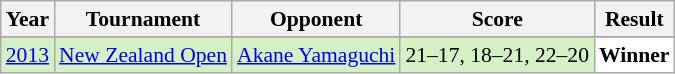<table class="sortable wikitable" style="font-size: 90%;">
<tr>
<th>Year</th>
<th>Tournament</th>
<th>Opponent</th>
<th>Score</th>
<th>Result</th>
</tr>
<tr>
</tr>
<tr style="background:#D4F1C5">
<td align="center"><a href='#'>2013</a></td>
<td align="left"><a href='#'>New Zealand Open</a></td>
<td align="left"> <a href='#'>Akane Yamaguchi</a></td>
<td align="left">21–17, 18–21, 22–20</td>
<td style="text-align:left; background:white"> <strong>Winner</strong></td>
</tr>
</table>
